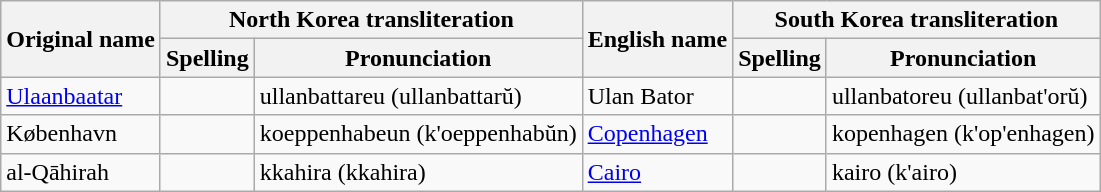<table class="wikitable">
<tr>
<th rowspan="2">Original name</th>
<th colspan="2">North Korea transliteration</th>
<th rowspan="2">English name</th>
<th colspan="2">South Korea transliteration</th>
</tr>
<tr>
<th>Spelling</th>
<th>Pronunciation</th>
<th>Spelling</th>
<th>Pronunciation</th>
</tr>
<tr>
<td><a href='#'>Ulaanbaatar</a></td>
<td></td>
<td>ullanbattareu (ullanbattarŭ)</td>
<td>Ulan Bator</td>
<td></td>
<td>ullanbatoreu (ullanbat'orŭ)</td>
</tr>
<tr>
<td>København</td>
<td></td>
<td>koeppenhabeun (k'oeppenhabŭn)</td>
<td><a href='#'>Copenhagen</a></td>
<td></td>
<td>kopenhagen (k'op'enhagen)</td>
</tr>
<tr>
<td>al-Qāhirah</td>
<td></td>
<td>kkahira (kkahira)</td>
<td><a href='#'>Cairo</a></td>
<td></td>
<td>kairo (k'airo)</td>
</tr>
</table>
